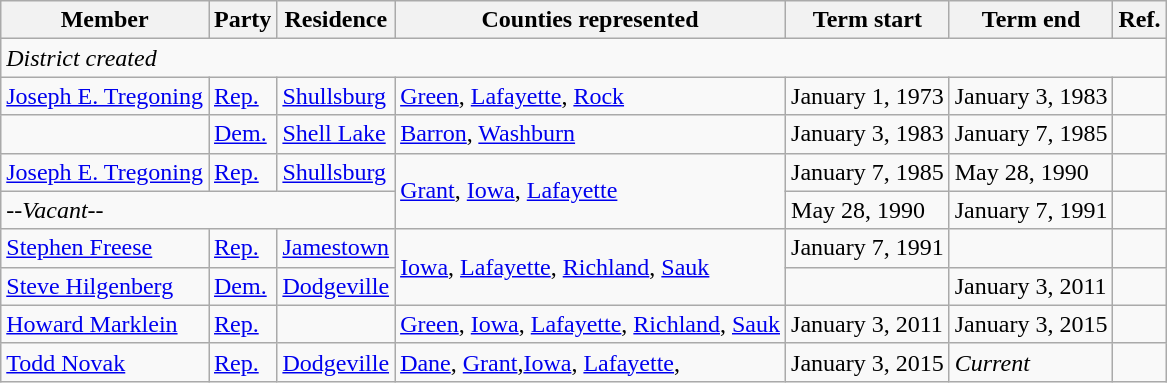<table class="wikitable">
<tr>
<th>Member</th>
<th>Party</th>
<th>Residence</th>
<th>Counties represented</th>
<th>Term start</th>
<th>Term end</th>
<th>Ref.</th>
</tr>
<tr>
<td colspan="7"><em>District created</em></td>
</tr>
<tr>
<td><a href='#'>Joseph E. Tregoning</a></td>
<td><a href='#'>Rep.</a></td>
<td><a href='#'>Shullsburg</a></td>
<td><a href='#'>Green</a>, <a href='#'>Lafayette</a>, <a href='#'>Rock</a></td>
<td>January 1, 1973</td>
<td>January 3, 1983</td>
<td></td>
</tr>
<tr>
<td></td>
<td><a href='#'>Dem.</a></td>
<td><a href='#'>Shell Lake</a></td>
<td><a href='#'>Barron</a>, <a href='#'>Washburn</a></td>
<td>January 3, 1983</td>
<td>January 7, 1985</td>
<td></td>
</tr>
<tr>
<td><a href='#'>Joseph E. Tregoning</a></td>
<td><a href='#'>Rep.</a></td>
<td><a href='#'>Shullsburg</a></td>
<td rowspan="2"><a href='#'>Grant</a>, <a href='#'>Iowa</a>, <a href='#'>Lafayette</a></td>
<td>January 7, 1985</td>
<td>May 28, 1990</td>
<td></td>
</tr>
<tr>
<td colspan="3"><em>--Vacant--</em></td>
<td>May 28, 1990</td>
<td>January 7, 1991</td>
<td></td>
</tr>
<tr>
<td><a href='#'>Stephen Freese</a></td>
<td><a href='#'>Rep.</a></td>
<td><a href='#'>Jamestown</a></td>
<td rowspan="2"><a href='#'>Iowa</a>, <a href='#'>Lafayette</a>, <a href='#'>Richland</a>, <a href='#'>Sauk</a></td>
<td>January 7, 1991</td>
<td></td>
<td></td>
</tr>
<tr>
<td><a href='#'>Steve Hilgenberg</a></td>
<td><a href='#'>Dem.</a></td>
<td><a href='#'>Dodgeville</a></td>
<td></td>
<td>January 3, 2011</td>
<td></td>
</tr>
<tr>
<td><a href='#'>Howard Marklein</a></td>
<td><a href='#'>Rep.</a></td>
<td></td>
<td rowspan="2"><a href='#'>Green</a>, <a href='#'>Iowa</a>, <a href='#'>Lafayette</a>, <a href='#'>Richland</a>, <a href='#'>Sauk</a></td>
<td>January 3, 2011</td>
<td>January 3, 2015</td>
<td></td>
</tr>
<tr>
<td rowspan="2"><a href='#'>Todd Novak</a></td>
<td rowspan="2" ><a href='#'>Rep.</a></td>
<td rowspan="2"><a href='#'>Dodgeville</a></td>
<td rowspan="2">January 3, 2015</td>
<td rowspan="2"><em>Current</em></td>
<td rowspan="2"></td>
</tr>
<tr>
<td><a href='#'>Dane</a>, <a href='#'>Grant</a>,<a href='#'>Iowa</a>, <a href='#'>Lafayette</a>,</td>
</tr>
</table>
